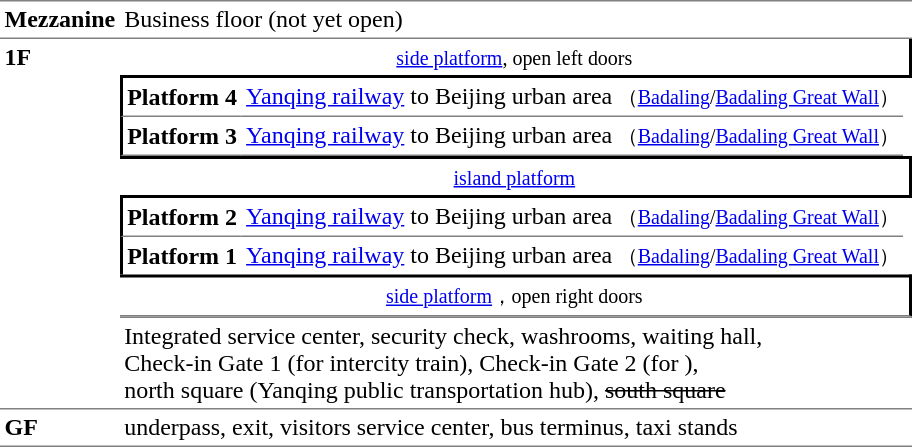<table table border=0 cellspacing=0 cellpadding=3>
<tr>
<td style="border-top:solid 1px gray;border-bottom:solid 1px gray" width=70><strong>Mezzanine</strong></td>
<td style="border-top:solid 1px gray;border-bottom:solid 1px gray;" colspan=3>Business floor (not yet open)</td>
</tr>
<tr>
<td style="" rowspan=7 valign=top><strong>1F</strong></td>
<td style="border-right:solid 2px black;border-bottom:solid 2px black; text-align: center;" colspan=3><small><a href='#'>side platform</a>, open left doors</small></td>
</tr>
<tr>
<td style="border-left:solid 2px black;border-bottom:solid 1px gray;"><strong>Platform 4</strong></td>
<td style="border-bottom:solid 1px gray;"><a href='#'>Yanqing railway</a> to Beijing urban area <small>（<a href='#'>Badaling</a>/<a href='#'>Badaling Great Wall</a>）</small></td>
<td></td>
</tr>
<tr>
<td style="border-left:solid 2px black;border-bottom:solid 1px gray;"><strong>Platform 3</strong></td>
<td style="border-bottom:solid 1px gray;"><a href='#'>Yanqing railway</a> to Beijing urban area <small>（<a href='#'>Badaling</a>/<a href='#'>Badaling Great Wall</a>）</small></td>
<td></td>
</tr>
<tr>
<td style="border-right:solid 2px black;border-top:solid 2px black;border-bottom:solid 2px black;text-align:center;" colspan=3><small><a href='#'>island platform</a></small></td>
</tr>
<tr>
<td style="border-left:solid 2px black;border-bottom:solid 1px gray;"><strong>Platform 2</strong></td>
<td style="border-bottom:solid 1px gray;"><a href='#'>Yanqing railway</a> to Beijing urban area <small>（<a href='#'>Badaling</a>/<a href='#'>Badaling Great Wall</a>）</small></td>
</tr>
<tr>
<td style="border-left:solid 2px black;"><strong>Platform 1</strong></td>
<td><a href='#'>Yanqing railway</a> to Beijing urban area <small>（<a href='#'>Badaling</a>/<a href='#'>Badaling Great Wall</a>）</small></td>
</tr>
<tr>
<td style="border-right:solid 2px black;border-top:solid 2px black;border-bottom:solid 1px gray;text-align:center;" colspan=3><small><a href='#'>side platform</a>，open right doors</small></td>
</tr>
<tr>
<td style="border-bottom:solid 1px gray;" width=70></td>
<td style="border-top:solid 1px gray;border-bottom:solid 1px gray;" colspan=3>Integrated service center, security check, washrooms, waiting hall,<br> Check-in Gate 1 (for intercity train), Check-in Gate 2 (for  ), <br> north square (Yanqing public transportation hub), <s>south square</s></td>
</tr>
<tr>
<td style="border-bottom:solid 1px gray;" width=70><strong>GF</strong></td>
<td style="border-bottom:solid 1px gray;" colspan=3>underpass, exit, visitors service center, bus terminus, taxi stands</td>
</tr>
</table>
